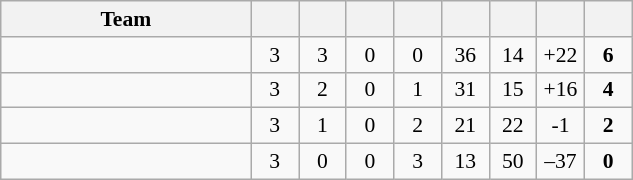<table class="wikitable" style="text-align: center; font-size:90% ">
<tr>
<th width="160">Team</th>
<th width="25"></th>
<th width="25"></th>
<th width="25"></th>
<th width="25"></th>
<th width="25"></th>
<th width="25"></th>
<th width="25"></th>
<th width="25"></th>
</tr>
<tr>
<td align="left"></td>
<td>3</td>
<td>3</td>
<td>0</td>
<td>0</td>
<td>36</td>
<td>14</td>
<td>+22</td>
<td><strong>6</strong></td>
</tr>
<tr>
<td align="left"></td>
<td>3</td>
<td>2</td>
<td>0</td>
<td>1</td>
<td>31</td>
<td>15</td>
<td>+16</td>
<td><strong>4</strong></td>
</tr>
<tr>
<td align="left"></td>
<td>3</td>
<td>1</td>
<td>0</td>
<td>2</td>
<td>21</td>
<td>22</td>
<td>-1</td>
<td><strong>2</strong></td>
</tr>
<tr>
<td align="left"></td>
<td>3</td>
<td>0</td>
<td>0</td>
<td>3</td>
<td>13</td>
<td>50</td>
<td>–37</td>
<td><strong>0</strong></td>
</tr>
</table>
